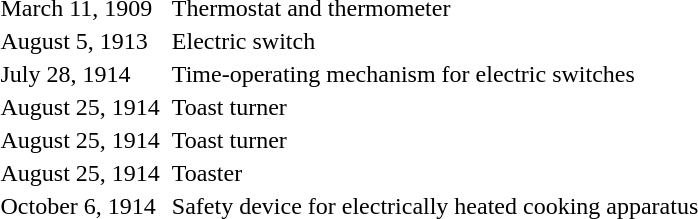<table>
<tr>
<td>March 11, 1909</td>
<td><strong></strong></td>
<td>Thermostat and thermometer</td>
</tr>
<tr>
<td>August 5, 1913</td>
<td><strong></strong></td>
<td>Electric switch</td>
</tr>
<tr>
<td>July 28, 1914</td>
<td><strong></strong></td>
<td>Time-operating mechanism for electric switches</td>
</tr>
<tr>
<td>August 25, 1914</td>
<td><strong></strong></td>
<td>Toast turner</td>
</tr>
<tr>
<td>August 25, 1914</td>
<td><strong></strong></td>
<td>Toast turner</td>
</tr>
<tr>
<td>August 25, 1914</td>
<td><strong></strong></td>
<td>Toaster</td>
</tr>
<tr>
<td>October 6, 1914</td>
<td><strong></strong></td>
<td>Safety device for electrically heated cooking apparatus</td>
</tr>
<tr>
</tr>
</table>
